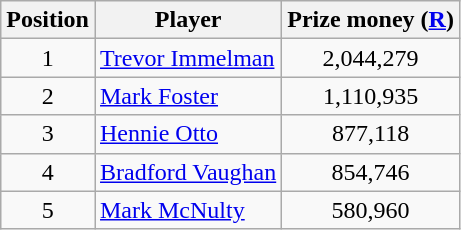<table class=wikitable>
<tr>
<th>Position</th>
<th>Player</th>
<th>Prize money (<a href='#'>R</a>)</th>
</tr>
<tr>
<td align=center>1</td>
<td> <a href='#'>Trevor Immelman</a></td>
<td align=center>2,044,279</td>
</tr>
<tr>
<td align=center>2</td>
<td> <a href='#'>Mark Foster</a></td>
<td align=center>1,110,935</td>
</tr>
<tr>
<td align=center>3</td>
<td> <a href='#'>Hennie Otto</a></td>
<td align=center>877,118</td>
</tr>
<tr>
<td align=center>4</td>
<td> <a href='#'>Bradford Vaughan</a></td>
<td align=center>854,746</td>
</tr>
<tr>
<td align=center>5</td>
<td> <a href='#'>Mark McNulty</a></td>
<td align=center>580,960</td>
</tr>
</table>
